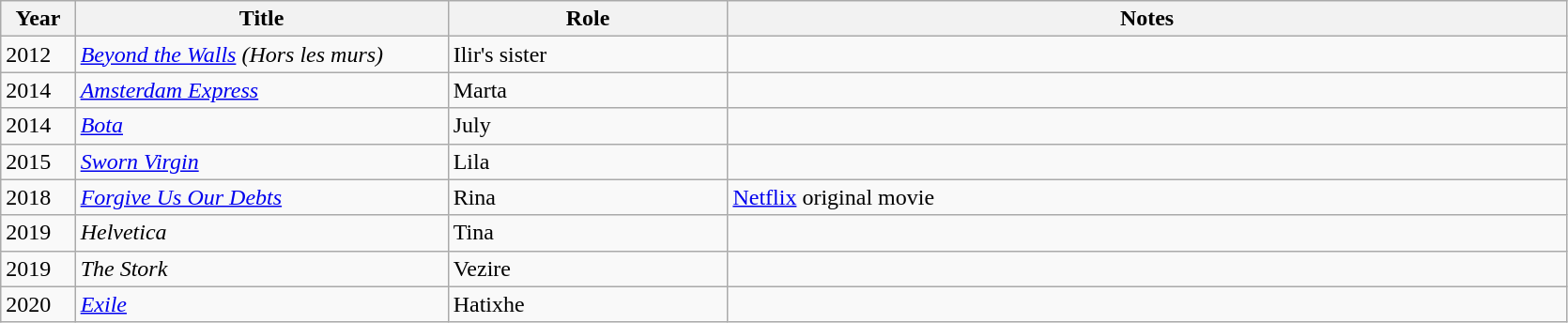<table class="wikitable sortable">
<tr>
<th width=4%>Year</th>
<th width=20%>Title</th>
<th width=15%>Role</th>
<th width=45%>Notes</th>
</tr>
<tr>
<td>2012</td>
<td><em><a href='#'>Beyond the Walls</a> (Hors les murs)</em></td>
<td>Ilir's sister</td>
<td></td>
</tr>
<tr>
<td>2014</td>
<td><em><a href='#'>Amsterdam Express</a></em></td>
<td>Marta</td>
<td></td>
</tr>
<tr>
<td>2014</td>
<td><em><a href='#'>Bota</a></em></td>
<td>July</td>
<td></td>
</tr>
<tr>
<td>2015</td>
<td><em><a href='#'>Sworn Virgin</a></em></td>
<td>Lila</td>
<td></td>
</tr>
<tr>
<td>2018</td>
<td><em><a href='#'>Forgive Us Our Debts</a></em></td>
<td>Rina</td>
<td><a href='#'>Netflix</a> original movie</td>
</tr>
<tr>
<td>2019</td>
<td><em>Helvetica</em></td>
<td>Tina</td>
<td></td>
</tr>
<tr>
<td>2019</td>
<td><em>The Stork</em></td>
<td>Vezire</td>
<td></td>
</tr>
<tr>
<td>2020</td>
<td><em><a href='#'>Exile</a></em></td>
<td>Hatixhe</td>
<td></td>
</tr>
</table>
